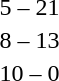<table style="text-align:center">
<tr>
<th width=200></th>
<th width=100></th>
<th width=200></th>
</tr>
<tr>
<td align=right></td>
<td>5 – 21</td>
<td align=left><strong></strong></td>
</tr>
<tr>
<td align=right></td>
<td>8 – 13</td>
<td align=left><strong></strong></td>
</tr>
<tr>
<td align=right><strong></strong></td>
<td>10 – 0</td>
<td align=left></td>
</tr>
</table>
